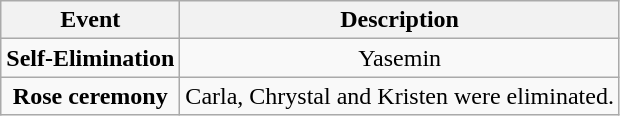<table class="wikitable sortable" style="text-align:center;">
<tr>
<th>Event</th>
<th>Description</th>
</tr>
<tr>
<td><strong>Self-Elimination</strong></td>
<td>Yasemin</td>
</tr>
<tr>
<td><strong>Rose ceremony</strong></td>
<td>Carla, Chrystal and Kristen were eliminated.</td>
</tr>
</table>
